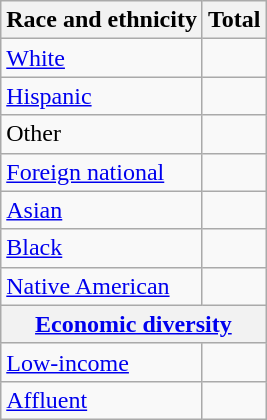<table class="wikitable floatright sortable collapsible"; text-align:right; font-size:80%;">
<tr>
<th>Race and ethnicity</th>
<th colspan="2" data-sort-type=number>Total</th>
</tr>
<tr>
<td><a href='#'>White</a></td>
<td align=right></td>
</tr>
<tr>
<td><a href='#'>Hispanic</a></td>
<td align=right></td>
</tr>
<tr>
<td>Other</td>
<td align=right></td>
</tr>
<tr>
<td><a href='#'>Foreign national</a></td>
<td align=right></td>
</tr>
<tr>
<td><a href='#'>Asian</a></td>
<td align=right></td>
</tr>
<tr>
<td><a href='#'>Black</a></td>
<td align=right></td>
</tr>
<tr>
<td><a href='#'>Native American</a></td>
<td align=right></td>
</tr>
<tr>
<th colspan="4" data-sort-type=number><a href='#'>Economic diversity</a></th>
</tr>
<tr>
<td><a href='#'>Low-income</a></td>
<td align=right></td>
</tr>
<tr>
<td><a href='#'>Affluent</a></td>
<td align=right></td>
</tr>
</table>
